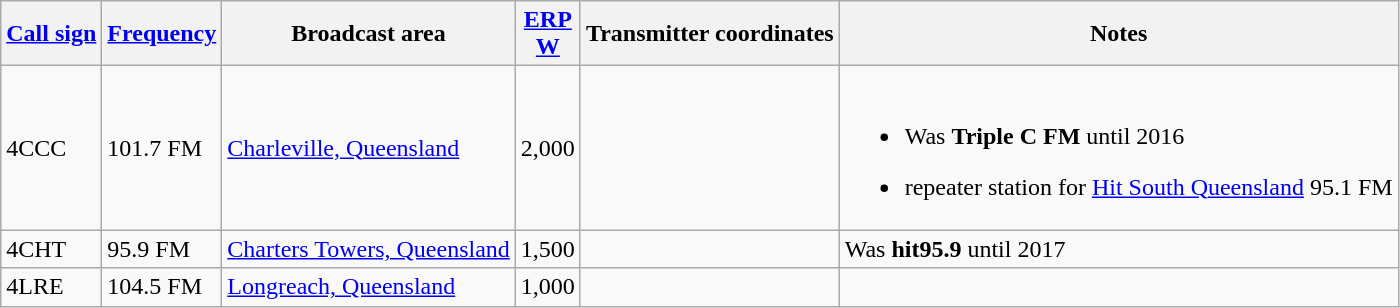<table class="wikitable sortable">
<tr>
<th><a href='#'>Call sign</a></th>
<th data-sort-type="number"><a href='#'>Frequency</a></th>
<th>Broadcast area</th>
<th data-sort-type="number"><a href='#'>ERP</a><br><a href='#'>W</a></th>
<th class="unsortable">Transmitter coordinates</th>
<th class="unsortable">Notes</th>
</tr>
<tr>
<td>4CCC</td>
<td>101.7 FM</td>
<td><a href='#'>Charleville, Queensland</a></td>
<td>2,000</td>
<td></td>
<td><br><ul><li>Was <strong>Triple C FM</strong> until 2016</li></ul><ul><li>repeater station for <a href='#'>Hit South Queensland</a> 95.1 FM</li></ul></td>
</tr>
<tr>
<td>4CHT</td>
<td>95.9 FM</td>
<td><a href='#'>Charters Towers, Queensland</a></td>
<td>1,500</td>
<td></td>
<td>Was <strong>hit95.9</strong> until 2017</td>
</tr>
<tr>
<td>4LRE</td>
<td>104.5 FM</td>
<td><a href='#'>Longreach, Queensland</a></td>
<td>1,000</td>
<td></td>
<td></td>
</tr>
</table>
